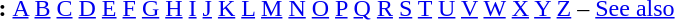<table id="toc" border="0">
<tr>
<th>:</th>
<td><a href='#'>A</a> <a href='#'>B</a> <a href='#'>C</a> <a href='#'>D</a> <a href='#'>E</a> <a href='#'>F</a> <a href='#'>G</a> <a href='#'>H</a> <a href='#'>I</a> <a href='#'>J</a> <a href='#'>K</a> <a href='#'>L</a> <a href='#'>M</a> <a href='#'>N</a> <a href='#'>O</a> <a href='#'>P</a> <a href='#'>Q</a> <a href='#'>R</a> <a href='#'>S</a> <a href='#'>T</a> <a href='#'>U</a> <a href='#'>V</a> <a href='#'>W</a> <a href='#'>X</a> <a href='#'>Y</a>  <a href='#'>Z</a> – <a href='#'>See also</a></td>
</tr>
</table>
